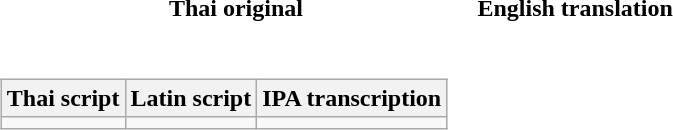<table>
<tr>
<th>Thai original</th>
<th>English translation</th>
</tr>
<tr style="white-space:nowrap;">
<td><br><table class="wikitable">
<tr>
<th>Thai script</th>
<th>Latin script</th>
<th>IPA transcription</th>
</tr>
<tr style="vertical-align:top; white-space:nowrap;">
<td></td>
<td></td>
<td></td>
</tr>
</table>
</td>
<td></td>
</tr>
</table>
